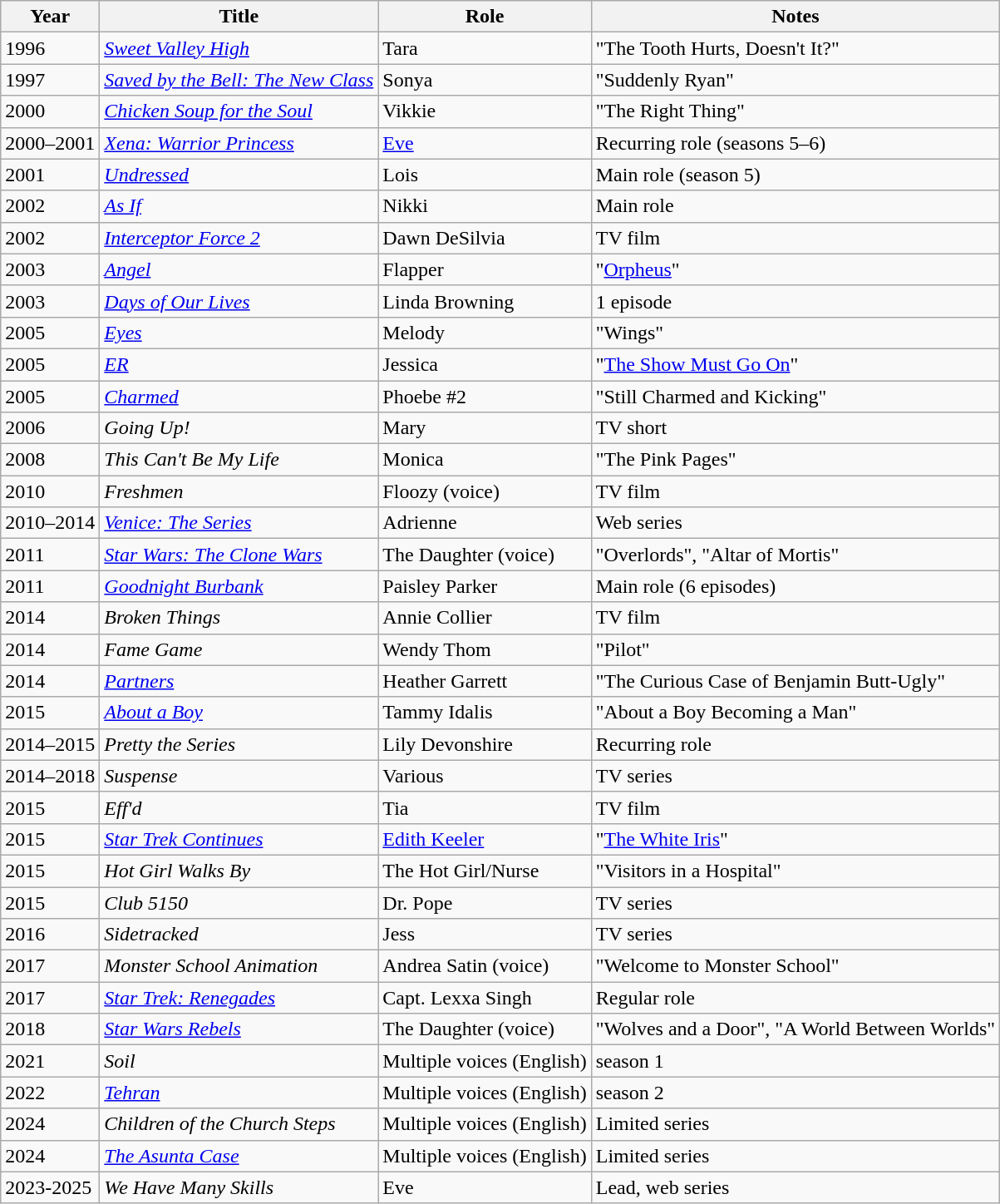<table class="wikitable sortable">
<tr>
<th>Year</th>
<th>Title</th>
<th>Role</th>
<th class="unsortable">Notes</th>
</tr>
<tr>
<td>1996</td>
<td><em><a href='#'>Sweet Valley High</a></em></td>
<td>Tara</td>
<td>"The Tooth Hurts, Doesn't It?"</td>
</tr>
<tr>
<td>1997</td>
<td><em><a href='#'>Saved by the Bell: The New Class</a></em></td>
<td>Sonya</td>
<td>"Suddenly Ryan"</td>
</tr>
<tr>
<td>2000</td>
<td><em><a href='#'>Chicken Soup for the Soul</a></em></td>
<td>Vikkie</td>
<td>"The Right Thing"</td>
</tr>
<tr>
<td>2000–2001</td>
<td><em><a href='#'>Xena: Warrior Princess</a></em></td>
<td><a href='#'>Eve</a></td>
<td>Recurring role (seasons 5–6)</td>
</tr>
<tr>
<td>2001</td>
<td><em><a href='#'>Undressed</a></em></td>
<td>Lois</td>
<td>Main role (season 5)</td>
</tr>
<tr>
<td>2002</td>
<td><em><a href='#'>As If</a></em></td>
<td>Nikki</td>
<td>Main role</td>
</tr>
<tr>
<td>2002</td>
<td><em><a href='#'>Interceptor Force 2</a></em></td>
<td>Dawn DeSilvia</td>
<td>TV film</td>
</tr>
<tr>
<td>2003</td>
<td><em><a href='#'>Angel</a></em></td>
<td>Flapper</td>
<td>"<a href='#'>Orpheus</a>"</td>
</tr>
<tr>
<td>2003</td>
<td><em><a href='#'>Days of Our Lives</a></em></td>
<td>Linda Browning</td>
<td>1 episode</td>
</tr>
<tr>
<td>2005</td>
<td><em><a href='#'>Eyes</a></em></td>
<td>Melody</td>
<td>"Wings"</td>
</tr>
<tr>
<td>2005</td>
<td><em><a href='#'>ER</a></em></td>
<td>Jessica</td>
<td>"<a href='#'>The Show Must Go On</a>"</td>
</tr>
<tr>
<td>2005</td>
<td><em><a href='#'>Charmed</a></em></td>
<td>Phoebe #2</td>
<td>"Still Charmed and Kicking"</td>
</tr>
<tr>
<td>2006</td>
<td><em>Going Up!</em></td>
<td>Mary</td>
<td>TV short</td>
</tr>
<tr>
<td>2008</td>
<td><em>This Can't Be My Life</em></td>
<td>Monica</td>
<td>"The Pink Pages"</td>
</tr>
<tr>
<td>2010</td>
<td><em>Freshmen</em></td>
<td>Floozy (voice)</td>
<td>TV film</td>
</tr>
<tr>
<td>2010–2014</td>
<td><em><a href='#'>Venice: The Series</a></em></td>
<td>Adrienne</td>
<td>Web series</td>
</tr>
<tr>
<td>2011</td>
<td><em><a href='#'>Star Wars: The Clone Wars</a></em></td>
<td>The Daughter (voice)</td>
<td>"Overlords", "Altar of Mortis"</td>
</tr>
<tr>
<td>2011</td>
<td><em><a href='#'>Goodnight Burbank</a></em></td>
<td>Paisley Parker</td>
<td>Main role (6 episodes)</td>
</tr>
<tr>
<td>2014</td>
<td><em>Broken Things</em></td>
<td>Annie Collier</td>
<td>TV film</td>
</tr>
<tr>
<td>2014</td>
<td><em>Fame Game</em></td>
<td>Wendy Thom</td>
<td>"Pilot"</td>
</tr>
<tr>
<td>2014</td>
<td><em><a href='#'>Partners</a></em></td>
<td>Heather Garrett</td>
<td>"The Curious Case of Benjamin Butt-Ugly"</td>
</tr>
<tr>
<td>2015</td>
<td><em><a href='#'>About a Boy</a></em></td>
<td>Tammy Idalis</td>
<td>"About a Boy Becoming a Man"</td>
</tr>
<tr>
<td>2014–2015</td>
<td><em>Pretty the Series</em></td>
<td>Lily Devonshire</td>
<td>Recurring role</td>
</tr>
<tr>
<td>2014–2018</td>
<td><em>Suspense</em></td>
<td>Various</td>
<td>TV series</td>
</tr>
<tr>
<td>2015</td>
<td><em>Eff'd</em></td>
<td>Tia</td>
<td>TV film</td>
</tr>
<tr>
<td>2015</td>
<td><em><a href='#'>Star Trek Continues</a></em></td>
<td><a href='#'>Edith Keeler</a></td>
<td>"<a href='#'>The White Iris</a>"</td>
</tr>
<tr>
<td>2015</td>
<td><em>Hot Girl Walks By</em></td>
<td>The Hot Girl/Nurse</td>
<td>"Visitors in a Hospital"</td>
</tr>
<tr>
<td>2015</td>
<td><em>Club 5150</em></td>
<td>Dr. Pope</td>
<td>TV series</td>
</tr>
<tr>
<td>2016</td>
<td><em>Sidetracked</em></td>
<td>Jess</td>
<td>TV series</td>
</tr>
<tr>
<td>2017</td>
<td><em>Monster School Animation</em></td>
<td>Andrea Satin (voice)</td>
<td>"Welcome to Monster School"</td>
</tr>
<tr>
<td>2017</td>
<td><em><a href='#'>Star Trek: Renegades</a></em></td>
<td>Capt. Lexxa Singh</td>
<td>Regular role</td>
</tr>
<tr>
<td>2018</td>
<td><em><a href='#'>Star Wars Rebels</a></em></td>
<td>The Daughter (voice)</td>
<td>"Wolves and a Door", "A World Between Worlds"</td>
</tr>
<tr>
<td>2021</td>
<td><em>Soil</em></td>
<td>Multiple voices (English)</td>
<td>season 1</td>
</tr>
<tr>
<td>2022</td>
<td><em><a href='#'>Tehran</a></em></td>
<td>Multiple voices (English)</td>
<td>season 2</td>
</tr>
<tr>
<td>2024</td>
<td><em>Children of the Church Steps</em></td>
<td>Multiple voices (English)</td>
<td>Limited series</td>
</tr>
<tr>
<td>2024</td>
<td><em><a href='#'>The Asunta Case</a></em></td>
<td>Multiple voices (English)</td>
<td>Limited series</td>
</tr>
<tr>
<td>2023-2025</td>
<td><em>We Have Many Skills</em></td>
<td>Eve</td>
<td>Lead, web series</td>
</tr>
</table>
